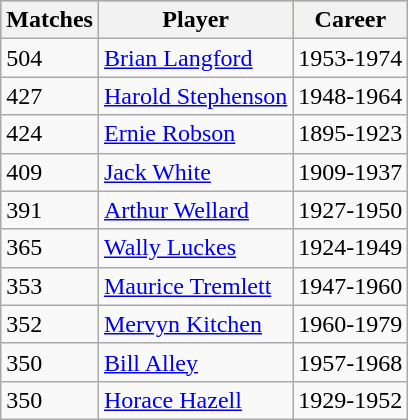<table class="wikitable">
<tr style="background:#bdb76b;">
<th>Matches</th>
<th>Player</th>
<th>Career</th>
</tr>
<tr>
<td>504</td>
<td><a href='#'>Brian Langford</a></td>
<td>1953-1974</td>
</tr>
<tr>
<td>427</td>
<td><a href='#'>Harold Stephenson</a></td>
<td>1948-1964</td>
</tr>
<tr>
<td>424</td>
<td><a href='#'>Ernie Robson</a></td>
<td>1895-1923</td>
</tr>
<tr>
<td>409</td>
<td><a href='#'>Jack White</a></td>
<td>1909-1937</td>
</tr>
<tr>
<td>391</td>
<td><a href='#'>Arthur Wellard</a></td>
<td>1927-1950</td>
</tr>
<tr>
<td>365</td>
<td><a href='#'>Wally Luckes</a></td>
<td>1924-1949</td>
</tr>
<tr>
<td>353</td>
<td><a href='#'>Maurice Tremlett</a></td>
<td>1947-1960</td>
</tr>
<tr>
<td>352</td>
<td><a href='#'>Mervyn Kitchen</a></td>
<td>1960-1979</td>
</tr>
<tr>
<td>350</td>
<td><a href='#'>Bill Alley</a></td>
<td>1957-1968</td>
</tr>
<tr>
<td>350</td>
<td><a href='#'>Horace Hazell</a></td>
<td>1929-1952</td>
</tr>
</table>
